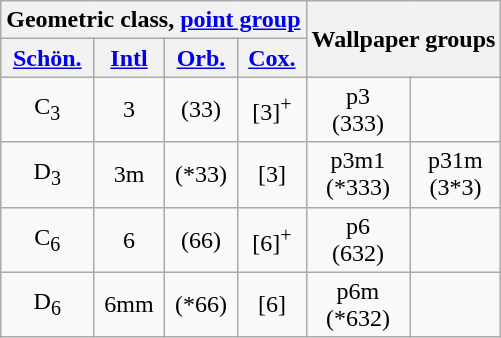<table class="wikitable">
<tr>
<th colspan=4>Geometric class, <a href='#'>point group</a></th>
<th rowspan=2 colspan=2>Wallpaper groups</th>
</tr>
<tr align=center>
<th><a href='#'>Schön.</a></th>
<th><a href='#'>Intl</a></th>
<th><a href='#'>Orb.</a></th>
<th><a href='#'>Cox.</a></th>
</tr>
<tr align=center>
<td>C<sub>3</sub></td>
<td>3</td>
<td>(33)</td>
<td>[3]<sup>+</sup></td>
<td>p3<br>(333)</td>
<td> </td>
</tr>
<tr align=center>
<td>D<sub>3</sub></td>
<td>3m</td>
<td>(*33)</td>
<td>[3]</td>
<td>p3m1<br>(*333)</td>
<td>p31m<br>(3*3)</td>
</tr>
<tr align=center>
<td>C<sub>6</sub></td>
<td>6</td>
<td>(66)</td>
<td>[6]<sup>+</sup></td>
<td>p6<br>(632)</td>
<td> </td>
</tr>
<tr align=center>
<td>D<sub>6</sub></td>
<td>6mm</td>
<td>(*66)</td>
<td>[6]</td>
<td>p6m<br>(*632)</td>
<td> </td>
</tr>
</table>
